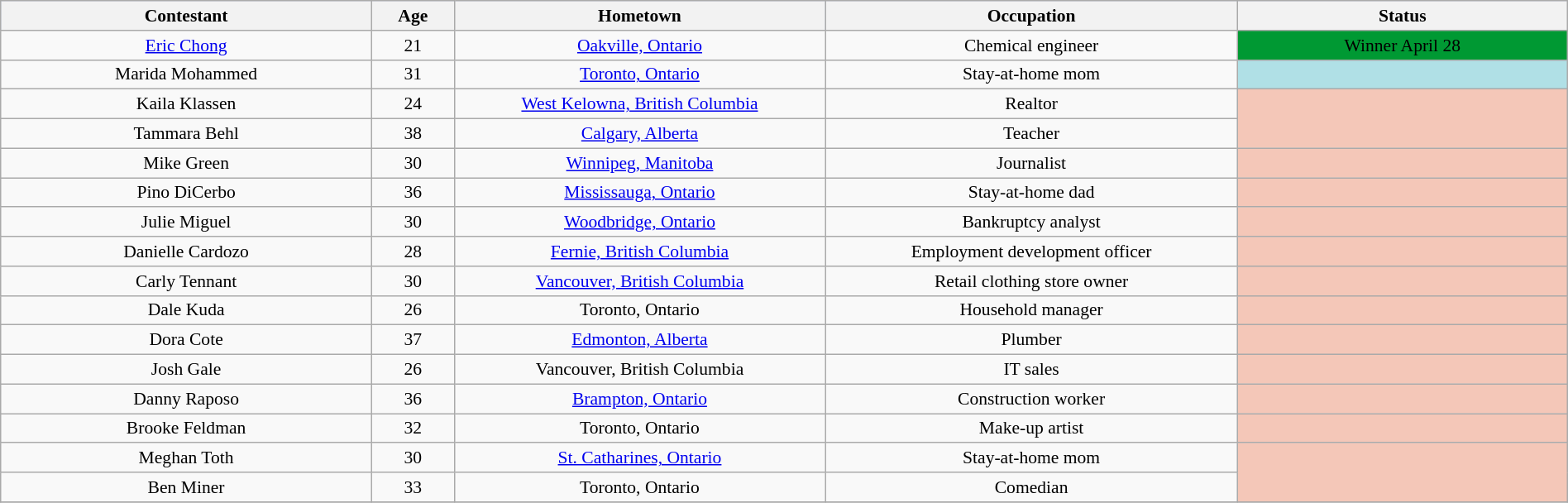<table class="wikitable sortable" style="text-align:center; font-size:90%; width:100%;">
<tr style="background:#C1D8FF;">
<th style="width:18%;">Contestant</th>
<th style="width:4%;">Age</th>
<th style="width:18%;">Hometown</th>
<th style="width:20%;">Occupation</th>
<th style="width:16%;">Status</th>
</tr>
<tr>
<td><a href='#'>Eric Chong</a></td>
<td>21</td>
<td><a href='#'>Oakville, Ontario</a></td>
<td>Chemical engineer</td>
<td style="background:#093;"><span>Winner April 28</span></td>
</tr>
<tr>
<td>Marida Mohammed</td>
<td>31</td>
<td><a href='#'>Toronto, Ontario</a></td>
<td>Stay-at-home mom</td>
<td style="background:#B0E0E6; text-align:center;" rowspan="1"></td>
</tr>
<tr>
<td>Kaila Klassen</td>
<td>24</td>
<td><a href='#'>West Kelowna, British Columbia</a></td>
<td>Realtor</td>
<td style="background:#f4c7b8; text-align:center;" rowspan="2"></td>
</tr>
<tr>
<td>Tammara Behl</td>
<td>38</td>
<td><a href='#'>Calgary, Alberta</a></td>
<td>Teacher</td>
</tr>
<tr>
<td>Mike Green</td>
<td>30</td>
<td><a href='#'>Winnipeg, Manitoba</a></td>
<td>Journalist</td>
<td style="background:#f4c7b8; text-align:center;" rowspan="1"></td>
</tr>
<tr>
<td>Pino DiCerbo</td>
<td>36</td>
<td><a href='#'>Mississauga, Ontario</a></td>
<td>Stay-at-home dad</td>
<td style="background:#f4c7b8; text-align:center;" rowspan="1"></td>
</tr>
<tr>
<td>Julie Miguel</td>
<td>30</td>
<td><a href='#'>Woodbridge, Ontario</a></td>
<td>Bankruptcy analyst</td>
<td style="background:#f4c7b8; text-align:center;" rowspan="1"></td>
</tr>
<tr>
<td>Danielle Cardozo</td>
<td>28</td>
<td><a href='#'>Fernie, British Columbia</a></td>
<td>Employment development officer</td>
<td style="background:#f4c7b8; text-align:center;" rowspan="1"></td>
</tr>
<tr>
<td>Carly Tennant</td>
<td>30</td>
<td><a href='#'>Vancouver, British Columbia</a></td>
<td>Retail clothing store owner</td>
<td style="background:#f4c7b8; text-align:center;" rowspan="1"></td>
</tr>
<tr>
<td>Dale Kuda</td>
<td>26</td>
<td>Toronto, Ontario</td>
<td>Household manager</td>
<td style="background:#f4c7b8; text-align:center;" rowspan="1"></td>
</tr>
<tr>
<td>Dora Cote</td>
<td>37</td>
<td><a href='#'>Edmonton, Alberta</a></td>
<td>Plumber</td>
<td style="background:#f4c7b8; text-align:center;" rowspan="1"></td>
</tr>
<tr>
<td>Josh Gale</td>
<td>26</td>
<td>Vancouver, British Columbia</td>
<td>IT sales</td>
<td style="background:#f4c7b8; text-align:center;" rowspan="1"></td>
</tr>
<tr>
<td>Danny Raposo</td>
<td>36</td>
<td><a href='#'>Brampton, Ontario</a></td>
<td>Construction worker</td>
<td style="background:#f4c7b8; text-align:center;" rowspan="1"></td>
</tr>
<tr>
<td>Brooke Feldman</td>
<td>32</td>
<td>Toronto, Ontario</td>
<td>Make-up artist</td>
<td style="background:#f4c7b8; text-align:center;" rowspan="1"></td>
</tr>
<tr>
<td>Meghan Toth</td>
<td>30</td>
<td><a href='#'>St. Catharines, Ontario</a></td>
<td>Stay-at-home mom</td>
<td style="background:#f4c7b8; text-align:center;" rowspan="2"></td>
</tr>
<tr>
<td>Ben Miner</td>
<td>33</td>
<td>Toronto, Ontario</td>
<td>Comedian</td>
</tr>
<tr>
</tr>
</table>
